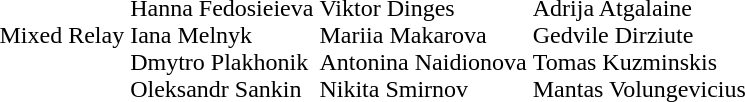<table>
<tr>
<td>Mixed Relay</td>
<td><br> Hanna Fedosieieva<br> Iana Melnyk<br>Dmytro Plakhonik<br> Oleksandr Sankin</td>
<td><br> Viktor Dinges<br>  Mariia Makarova<br>Antonina Naidionova<br>Nikita Smirnov</td>
<td><br>Adrija Atgalaine<br>Gedvile Dirziute<br>Tomas Kuzminskis<br>Mantas Volungevicius</td>
</tr>
</table>
